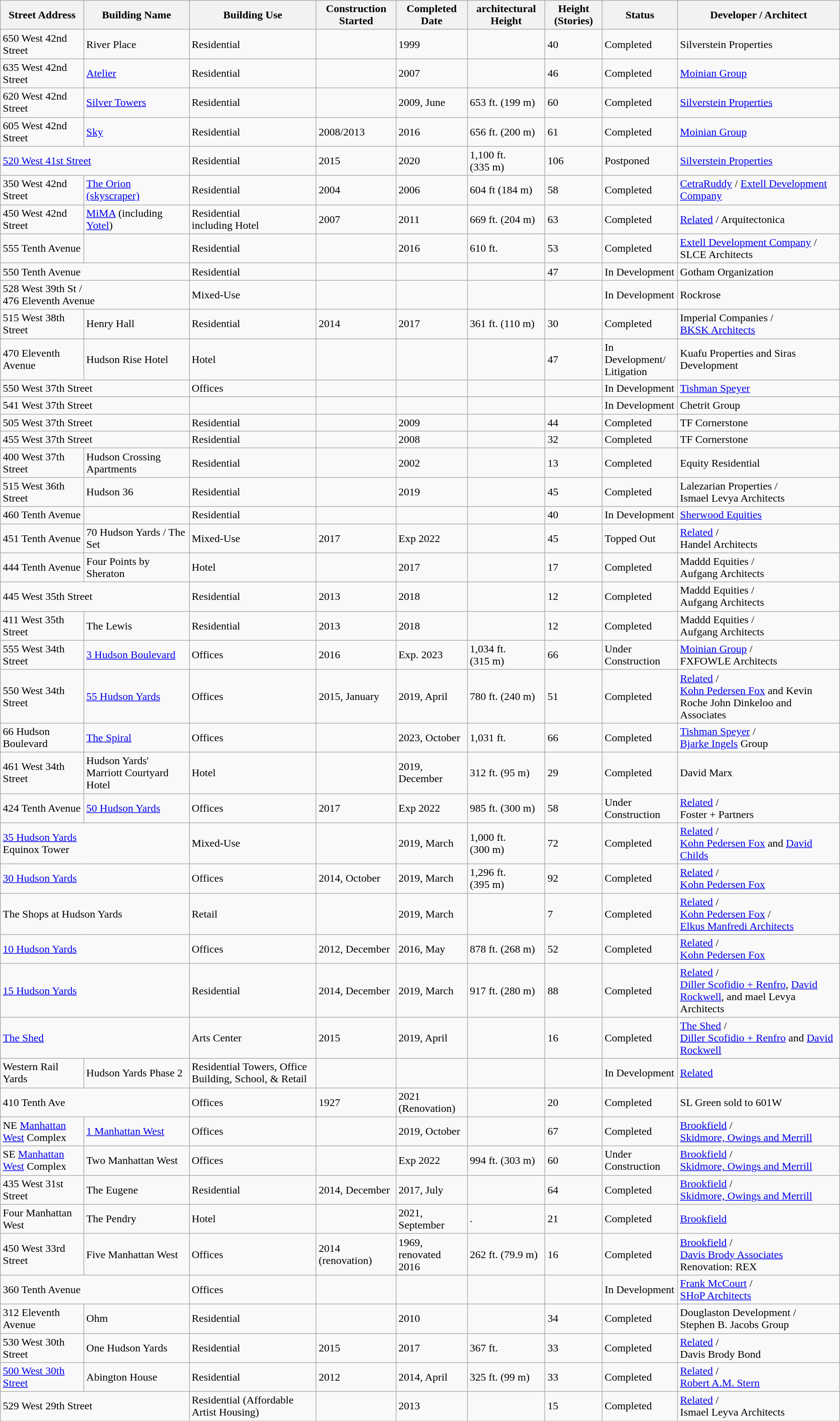<table class="wikitable sortable collapsible">
<tr>
<th>Street Address</th>
<th class="unsortable">Building Name</th>
<th>Building Use</th>
<th>Construction Started</th>
<th>Completed Date</th>
<th data-sort-type="number">architectural Height</th>
<th>Height (Stories)</th>
<th>Status</th>
<th>Developer / Architect</th>
</tr>
<tr>
<td>650 West 42nd Street</td>
<td>River Place</td>
<td>Residential</td>
<td></td>
<td>1999</td>
<td></td>
<td>40</td>
<td>Completed</td>
<td>Silverstein Properties</td>
</tr>
<tr>
<td>635 West 42nd Street</td>
<td><a href='#'>Atelier</a></td>
<td>Residential</td>
<td></td>
<td>2007</td>
<td></td>
<td>46</td>
<td>Completed</td>
<td><a href='#'>Moinian Group</a></td>
</tr>
<tr>
<td>620 West 42nd Street</td>
<td><a href='#'>Silver Towers</a></td>
<td>Residential</td>
<td></td>
<td>2009, June</td>
<td>653 ft. (199 m)</td>
<td>60</td>
<td>Completed</td>
<td><a href='#'>Silverstein Properties</a></td>
</tr>
<tr>
<td>605 West 42nd Street</td>
<td><a href='#'>Sky</a></td>
<td>Residential</td>
<td>2008/2013</td>
<td>2016</td>
<td>656 ft. (200 m)</td>
<td>61</td>
<td>Completed</td>
<td><a href='#'>Moinian Group</a></td>
</tr>
<tr>
<td colspan="2"><a href='#'>520 West 41st Street</a></td>
<td>Residential</td>
<td>2015</td>
<td>2020</td>
<td>1,100 ft. (335 m)</td>
<td>106</td>
<td>Postponed</td>
<td><a href='#'>Silverstein Properties</a></td>
</tr>
<tr>
<td>350 West 42nd Street</td>
<td><a href='#'>The Orion (skyscraper)</a></td>
<td>Residential</td>
<td>2004</td>
<td>2006</td>
<td>604 ft (184 m)</td>
<td>58</td>
<td>Completed</td>
<td><a href='#'>CetraRuddy</a> / <a href='#'>Extell Development Company</a></td>
</tr>
<tr>
<td>450 West 42nd Street</td>
<td><a href='#'>MiMA</a> (including <a href='#'>Yotel</a>)</td>
<td>Residential <br>including Hotel</td>
<td>2007</td>
<td>2011</td>
<td>669 ft. (204 m)</td>
<td>63</td>
<td>Completed</td>
<td><a href='#'>Related</a> / Arquitectonica</td>
</tr>
<tr>
<td>555 Tenth Avenue</td>
<td></td>
<td>Residential</td>
<td></td>
<td>2016</td>
<td>610 ft.</td>
<td>53</td>
<td>Completed</td>
<td><a href='#'>Extell Development Company</a> /<br>SLCE Architects</td>
</tr>
<tr>
<td colspan="2">550 Tenth Avenue</td>
<td>Residential</td>
<td></td>
<td></td>
<td></td>
<td>47</td>
<td>In Development</td>
<td>Gotham Organization</td>
</tr>
<tr>
<td colspan="2">528 West 39th St /<br>476 Eleventh Avenue</td>
<td>Mixed-Use</td>
<td></td>
<td></td>
<td></td>
<td></td>
<td>In Development</td>
<td>Rockrose</td>
</tr>
<tr>
<td>515 West 38th Street</td>
<td>Henry Hall</td>
<td>Residential</td>
<td>2014</td>
<td>2017</td>
<td>361 ft. (110 m)</td>
<td>30</td>
<td>Completed</td>
<td>Imperial Companies /<br><a href='#'>BKSK Architects</a></td>
</tr>
<tr>
<td>470 Eleventh Avenue</td>
<td>Hudson Rise Hotel</td>
<td>Hotel</td>
<td></td>
<td></td>
<td></td>
<td>47</td>
<td>In Development/<br>Litigation</td>
<td>Kuafu Properties and Siras Development</td>
</tr>
<tr>
<td colspan="2">550 West 37th Street</td>
<td>Offices</td>
<td></td>
<td></td>
<td></td>
<td></td>
<td>In Development</td>
<td><a href='#'>Tishman Speyer</a></td>
</tr>
<tr>
<td colspan="2">541 West 37th Street</td>
<td></td>
<td></td>
<td></td>
<td></td>
<td></td>
<td>In Development</td>
<td>Chetrit Group</td>
</tr>
<tr>
<td colspan="2">505 West 37th Street</td>
<td>Residential</td>
<td></td>
<td>2009</td>
<td></td>
<td>44</td>
<td>Completed</td>
<td>TF Cornerstone</td>
</tr>
<tr>
<td colspan="2">455 West 37th Street</td>
<td>Residential</td>
<td></td>
<td>2008</td>
<td></td>
<td>32</td>
<td>Completed</td>
<td>TF Cornerstone</td>
</tr>
<tr>
<td>400 West 37th Street</td>
<td>Hudson Crossing Apartments</td>
<td>Residential</td>
<td></td>
<td>2002</td>
<td></td>
<td>13</td>
<td>Completed</td>
<td>Equity Residential</td>
</tr>
<tr>
<td>515 West 36th Street</td>
<td>Hudson 36</td>
<td>Residential</td>
<td></td>
<td>2019</td>
<td></td>
<td>45</td>
<td>Completed</td>
<td>Lalezarian Properties /<br>Ismael Levya Architects</td>
</tr>
<tr>
<td> 460 Tenth Avenue</td>
<td></td>
<td>Residential</td>
<td></td>
<td></td>
<td></td>
<td>40</td>
<td>In Development</td>
<td><a href='#'>Sherwood Equities</a></td>
</tr>
<tr>
<td> 451 Tenth Avenue</td>
<td>70 Hudson Yards / The Set</td>
<td>Mixed-Use</td>
<td>2017</td>
<td>Exp 2022 </td>
<td></td>
<td>45</td>
<td>Topped Out</td>
<td><a href='#'>Related</a> /<br> Handel Architects</td>
</tr>
<tr>
<td>444 Tenth Avenue</td>
<td>Four Points by Sheraton</td>
<td>Hotel</td>
<td></td>
<td>2017</td>
<td></td>
<td>17</td>
<td>Completed</td>
<td>Maddd Equities /<br>Aufgang Architects</td>
</tr>
<tr>
<td colspan="2">445 West 35th Street</td>
<td>Residential</td>
<td>2013</td>
<td>2018</td>
<td></td>
<td>12</td>
<td>Completed</td>
<td>Maddd Equities /<br>Aufgang Architects</td>
</tr>
<tr>
<td>411 West 35th Street</td>
<td>The Lewis</td>
<td>Residential</td>
<td>2013</td>
<td>2018</td>
<td></td>
<td>12</td>
<td>Completed</td>
<td>Maddd Equities /<br>Aufgang Architects</td>
</tr>
<tr>
<td>555 West 34th Street</td>
<td><a href='#'>3 Hudson Boulevard</a></td>
<td>Offices</td>
<td>2016</td>
<td>Exp. 2023 </td>
<td>1,034 ft. (315 m)</td>
<td>66</td>
<td>Under Construction</td>
<td><a href='#'>Moinian Group</a> /<br>FXFOWLE Architects</td>
</tr>
<tr>
<td>550 West 34th Street</td>
<td><a href='#'>55 Hudson Yards</a></td>
<td>Offices</td>
<td>2015, January</td>
<td>2019, April</td>
<td>780 ft. (240 m)</td>
<td>51</td>
<td>Completed</td>
<td><a href='#'>Related</a> /<br><a href='#'>Kohn Pedersen Fox</a> and Kevin Roche John Dinkeloo and Associates</td>
</tr>
<tr>
<td>66 Hudson Boulevard</td>
<td><a href='#'>The Spiral</a></td>
<td>Offices</td>
<td></td>
<td>2023, October </td>
<td>1,031 ft.</td>
<td>66</td>
<td>Completed</td>
<td><a href='#'>Tishman Speyer</a> /<br><a href='#'>Bjarke Ingels</a> Group</td>
</tr>
<tr>
<td>461 West 34th Street</td>
<td>Hudson Yards' Marriott Courtyard Hotel</td>
<td>Hotel</td>
<td></td>
<td>2019, December</td>
<td>312 ft. (95 m)</td>
<td>29</td>
<td>Completed</td>
<td>David Marx</td>
</tr>
<tr>
<td>424 Tenth Avenue</td>
<td><a href='#'>50 Hudson Yards</a></td>
<td>Offices</td>
<td>2017</td>
<td>Exp 2022 </td>
<td>985 ft. (300 m)</td>
<td>58</td>
<td>Under Construction</td>
<td><a href='#'>Related</a> /<br>Foster + Partners</td>
</tr>
<tr>
<td colspan="2"><a href='#'>35 Hudson Yards</a> <br>Equinox Tower</td>
<td>Mixed-Use</td>
<td></td>
<td>2019, March</td>
<td>1,000 ft. (300 m)</td>
<td>72</td>
<td>Completed</td>
<td><a href='#'>Related</a> /<br><a href='#'>Kohn Pedersen Fox</a> and <a href='#'>David Childs</a></td>
</tr>
<tr>
<td colspan="2"><a href='#'>30 Hudson Yards</a></td>
<td>Offices</td>
<td>2014, October</td>
<td>2019, March</td>
<td>1,296 ft. (395 m)</td>
<td>92</td>
<td>Completed</td>
<td><a href='#'>Related</a> /<br><a href='#'>Kohn Pedersen Fox</a></td>
</tr>
<tr>
<td colspan="2">The Shops at Hudson Yards</td>
<td>Retail</td>
<td></td>
<td>2019, March</td>
<td></td>
<td>7</td>
<td>Completed</td>
<td><a href='#'>Related</a> /<br><a href='#'>Kohn Pedersen Fox</a> /<br><a href='#'>Elkus Manfredi Architects</a></td>
</tr>
<tr>
<td colspan="2"><a href='#'>10 Hudson Yards</a></td>
<td>Offices</td>
<td>2012, December</td>
<td>2016, May</td>
<td>878 ft. (268 m)</td>
<td>52</td>
<td>Completed</td>
<td><a href='#'>Related</a> /<br><a href='#'>Kohn Pedersen Fox</a></td>
</tr>
<tr>
<td colspan="2"><a href='#'>15 Hudson Yards</a></td>
<td>Residential</td>
<td>2014, December</td>
<td>2019, March</td>
<td>917 ft. (280 m)</td>
<td>88</td>
<td>Completed</td>
<td><a href='#'>Related</a> /<br><a href='#'>Diller Scofidio + Renfro</a>, <a href='#'>David Rockwell</a>, and mael Levya Architects</td>
</tr>
<tr>
<td colspan="2"><a href='#'>The Shed</a></td>
<td>Arts Center</td>
<td>2015</td>
<td>2019, April</td>
<td></td>
<td>16</td>
<td>Completed</td>
<td><a href='#'>The Shed</a> /<br><a href='#'>Diller Scofidio + Renfro</a> and <a href='#'>David Rockwell</a></td>
</tr>
<tr>
<td>Western Rail Yards</td>
<td>Hudson Yards Phase 2</td>
<td>Residential Towers, Office Building, School, & Retail</td>
<td></td>
<td></td>
<td></td>
<td></td>
<td>In Development</td>
<td><a href='#'>Related</a></td>
</tr>
<tr>
<td colspan="2">410 Tenth Ave</td>
<td>Offices</td>
<td>1927</td>
<td>2021 (Renovation)</td>
<td></td>
<td>20</td>
<td>Completed</td>
<td>SL Green sold to 601W</td>
</tr>
<tr>
<td>NE <a href='#'>Manhattan West</a> Complex</td>
<td><a href='#'>1 Manhattan West</a></td>
<td>Offices</td>
<td></td>
<td>2019, October</td>
<td></td>
<td>67</td>
<td>Completed</td>
<td><a href='#'>Brookfield</a> /<br><a href='#'>Skidmore, Owings and Merrill</a></td>
</tr>
<tr>
<td>SE <a href='#'>Manhattan West</a> Complex</td>
<td>Two Manhattan West</td>
<td>Offices</td>
<td></td>
<td>Exp 2022 </td>
<td>994 ft. (303 m)</td>
<td>60</td>
<td>Under Construction</td>
<td><a href='#'>Brookfield</a> /<br><a href='#'>Skidmore, Owings and Merrill</a></td>
</tr>
<tr>
<td>435 West 31st Street</td>
<td>The Eugene</td>
<td>Residential</td>
<td>2014, December</td>
<td>2017, July</td>
<td></td>
<td>64</td>
<td>Completed</td>
<td><a href='#'>Brookfield</a> /<br><a href='#'>Skidmore, Owings and Merrill</a></td>
</tr>
<tr>
<td>Four Manhattan West</td>
<td>The Pendry</td>
<td>Hotel</td>
<td></td>
<td>2021, September</td>
<td>.</td>
<td>21</td>
<td>Completed</td>
<td><a href='#'>Brookfield</a></td>
</tr>
<tr>
<td>450 West 33rd Street</td>
<td>Five Manhattan West</td>
<td>Offices</td>
<td>2014 (renovation)</td>
<td>1969, <br>renovated 2016</td>
<td>262 ft. (79.9 m)</td>
<td>16</td>
<td>Completed</td>
<td><a href='#'>Brookfield</a> /<br><a href='#'>Davis Brody Associates</a><br>Renovation: REX</td>
</tr>
<tr>
<td colspan="2">360 Tenth Avenue</td>
<td>Offices</td>
<td></td>
<td></td>
<td></td>
<td></td>
<td>In Development</td>
<td><a href='#'>Frank McCourt</a> /<br><a href='#'>SHoP Architects</a></td>
</tr>
<tr>
<td>312 Eleventh Avenue</td>
<td>Ohm</td>
<td>Residential</td>
<td></td>
<td>2010</td>
<td></td>
<td>34</td>
<td>Completed</td>
<td>Douglaston Development /<br>Stephen B. Jacobs Group</td>
</tr>
<tr>
<td>530 West 30th Street</td>
<td>One Hudson Yards</td>
<td>Residential</td>
<td>2015</td>
<td>2017</td>
<td>367 ft.</td>
<td>33</td>
<td>Completed</td>
<td><a href='#'>Related</a> /<br>Davis Brody Bond</td>
</tr>
<tr>
<td><a href='#'>500 West 30th Street</a></td>
<td>Abington House</td>
<td>Residential</td>
<td>2012</td>
<td>2014, April</td>
<td>325 ft. (99 m)</td>
<td>33</td>
<td>Completed</td>
<td><a href='#'>Related</a> /<br><a href='#'>Robert A.M. Stern</a></td>
</tr>
<tr>
<td colspan="2">529 West 29th Street</td>
<td>Residential (Affordable Artist Housing)</td>
<td></td>
<td>2013</td>
<td></td>
<td>15</td>
<td>Completed</td>
<td><a href='#'>Related</a> /<br>Ismael Leyva Architects</td>
</tr>
</table>
